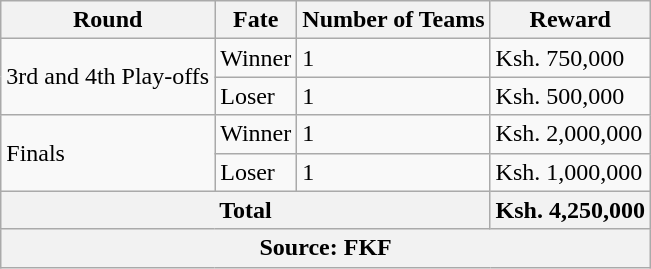<table class="wikitable">
<tr>
<th>Round</th>
<th>Fate</th>
<th>Number of Teams</th>
<th>Reward</th>
</tr>
<tr>
<td rowspan="2">3rd and 4th Play-offs</td>
<td>Winner</td>
<td>1</td>
<td>Ksh. 750,000</td>
</tr>
<tr>
<td>Loser</td>
<td>1</td>
<td>Ksh. 500,000</td>
</tr>
<tr>
<td rowspan="2">Finals</td>
<td>Winner</td>
<td>1</td>
<td>Ksh. 2,000,000</td>
</tr>
<tr>
<td>Loser</td>
<td>1</td>
<td>Ksh. 1,000,000</td>
</tr>
<tr>
<th colspan="3">Total</th>
<th>Ksh. 4,250,000</th>
</tr>
<tr>
<th colspan="4">Source: FKF</th>
</tr>
</table>
